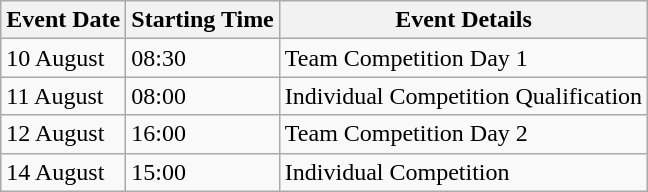<table class="wikitable">
<tr>
<th>Event Date</th>
<th>Starting Time</th>
<th>Event Details</th>
</tr>
<tr>
<td>10 August</td>
<td>08:30</td>
<td>Team Competition Day 1</td>
</tr>
<tr>
<td>11 August</td>
<td>08:00</td>
<td>Individual Competition Qualification</td>
</tr>
<tr>
<td>12 August</td>
<td>16:00</td>
<td>Team Competition Day 2</td>
</tr>
<tr>
<td>14 August</td>
<td>15:00</td>
<td>Individual Competition</td>
</tr>
</table>
